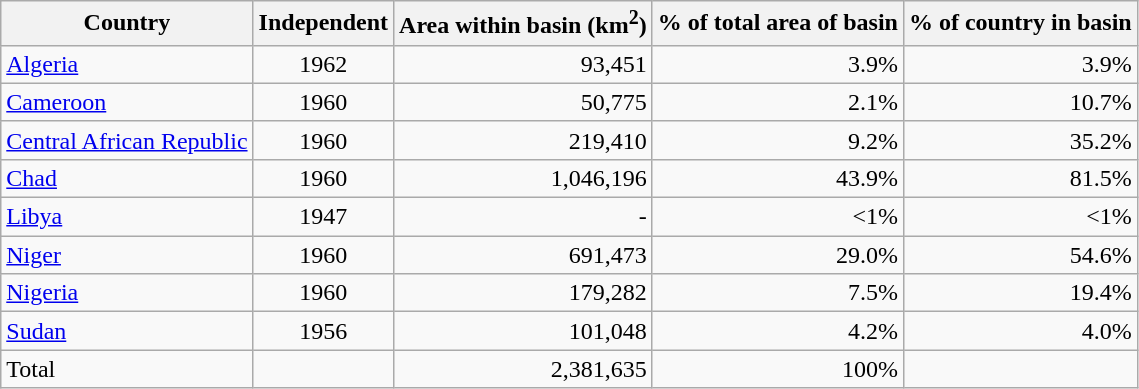<table class=wikitable>
<tr>
<th>Country</th>
<th>Independent</th>
<th>Area within basin (km<sup>2</sup>)</th>
<th>% of total area of basin</th>
<th>% of country in basin</th>
</tr>
<tr>
<td><a href='#'>Algeria</a></td>
<td style="text-align:center;">1962</td>
<td style="text-align:right;">93,451</td>
<td style="text-align:right;">3.9%</td>
<td style="text-align:right;">3.9%</td>
</tr>
<tr>
<td><a href='#'>Cameroon</a></td>
<td style="text-align:center;">1960</td>
<td style="text-align:right;">50,775</td>
<td style="text-align:right;">2.1%</td>
<td style="text-align:right;">10.7%</td>
</tr>
<tr>
<td><a href='#'>Central African Republic</a></td>
<td style="text-align:center;">1960</td>
<td style="text-align:right;">219,410</td>
<td style="text-align:right;">9.2%</td>
<td style="text-align:right;">35.2%</td>
</tr>
<tr>
<td><a href='#'>Chad</a></td>
<td style="text-align:center;">1960</td>
<td style="text-align:right;">1,046,196</td>
<td style="text-align:right;">43.9%</td>
<td style="text-align:right;">81.5%</td>
</tr>
<tr>
<td><a href='#'>Libya</a></td>
<td style="text-align:center;">1947</td>
<td style="text-align:right;">-</td>
<td style="text-align:right;"><1%</td>
<td style="text-align:right;"><1%</td>
</tr>
<tr>
<td><a href='#'>Niger</a></td>
<td style="text-align:center;">1960</td>
<td style="text-align:right;">691,473</td>
<td style="text-align:right;">29.0%</td>
<td style="text-align:right;">54.6%</td>
</tr>
<tr>
<td><a href='#'>Nigeria</a></td>
<td style="text-align:center;">1960</td>
<td style="text-align:right;">179,282</td>
<td style="text-align:right;">7.5%</td>
<td style="text-align:right;">19.4%</td>
</tr>
<tr>
<td><a href='#'>Sudan</a></td>
<td style="text-align:center;">1956</td>
<td style="text-align:right;">101,048</td>
<td style="text-align:right;">4.2%</td>
<td style="text-align:right;">4.0%</td>
</tr>
<tr>
<td>Total</td>
<td></td>
<td style="text-align:right;">2,381,635</td>
<td style="text-align:right;">100%</td>
<td style="text-align:right;"></td>
</tr>
</table>
